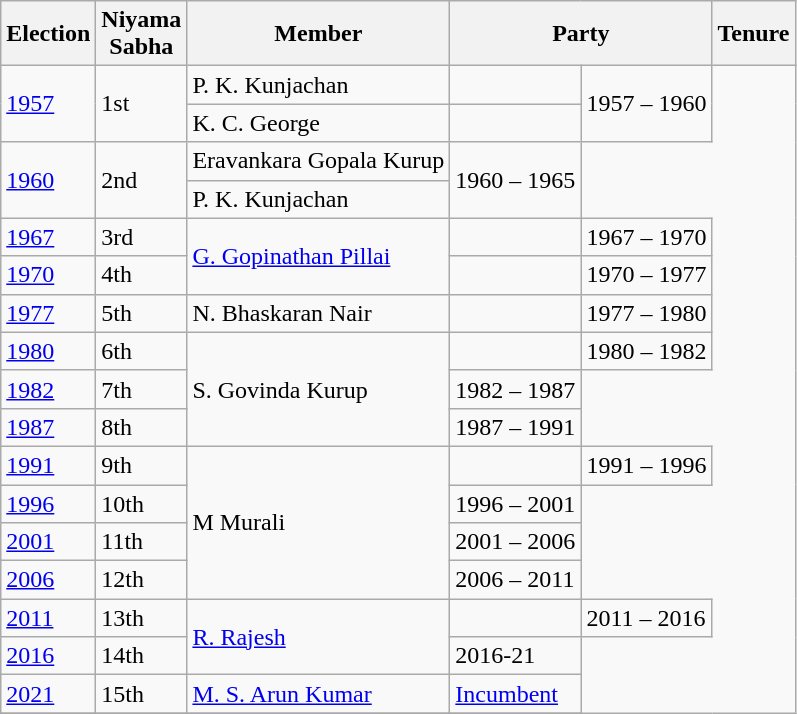<table class="wikitable sortable">
<tr>
<th>Election</th>
<th>Niyama<br>Sabha</th>
<th>Member</th>
<th colspan="2">Party</th>
<th>Tenure</th>
</tr>
<tr>
<td rowspan="2"><a href='#'>1957</a></td>
<td rowspan="2">1st</td>
<td>P. K. Kunjachan</td>
<td></td>
<td rowspan="2">1957 – 1960</td>
</tr>
<tr>
<td>K. C. George</td>
</tr>
<tr>
<td rowspan="2"><a href='#'>1960</a></td>
<td rowspan="2">2nd</td>
<td>Eravankara Gopala Kurup</td>
<td rowspan="2">1960 – 1965</td>
</tr>
<tr>
<td>P. K. Kunjachan</td>
</tr>
<tr>
<td><a href='#'>1967</a></td>
<td>3rd</td>
<td rowspan="2"><a href='#'>G. Gopinathan Pillai</a></td>
<td></td>
<td>1967 – 1970</td>
</tr>
<tr>
<td><a href='#'>1970</a></td>
<td>4th</td>
<td></td>
<td>1970 – 1977</td>
</tr>
<tr>
<td><a href='#'>1977</a></td>
<td>5th</td>
<td>N. Bhaskaran Nair</td>
<td></td>
<td>1977 – 1980</td>
</tr>
<tr>
<td><a href='#'>1980</a></td>
<td>6th</td>
<td rowspan="3">S. Govinda Kurup</td>
<td></td>
<td>1980 – 1982</td>
</tr>
<tr>
<td><a href='#'>1982</a></td>
<td>7th</td>
<td>1982 – 1987</td>
</tr>
<tr>
<td><a href='#'>1987</a></td>
<td>8th</td>
<td>1987 – 1991</td>
</tr>
<tr>
<td><a href='#'>1991</a></td>
<td>9th</td>
<td rowspan="4">M Murali</td>
<td></td>
<td>1991 – 1996</td>
</tr>
<tr>
<td><a href='#'>1996</a></td>
<td>10th</td>
<td>1996 – 2001</td>
</tr>
<tr>
<td><a href='#'>2001</a></td>
<td>11th</td>
<td>2001 – 2006</td>
</tr>
<tr>
<td><a href='#'>2006</a></td>
<td>12th</td>
<td>2006 – 2011</td>
</tr>
<tr>
<td><a href='#'>2011</a></td>
<td>13th</td>
<td rowspan="2"><a href='#'>R. Rajesh</a></td>
<td></td>
<td>2011 – 2016</td>
</tr>
<tr>
<td><a href='#'>2016</a></td>
<td>14th</td>
<td>2016-21</td>
</tr>
<tr>
<td><a href='#'>2021</a></td>
<td>15th</td>
<td rowspan="1"><a href='#'>M. S. Arun Kumar</a></td>
<td><a href='#'>Incumbent</a></td>
</tr>
<tr>
</tr>
</table>
